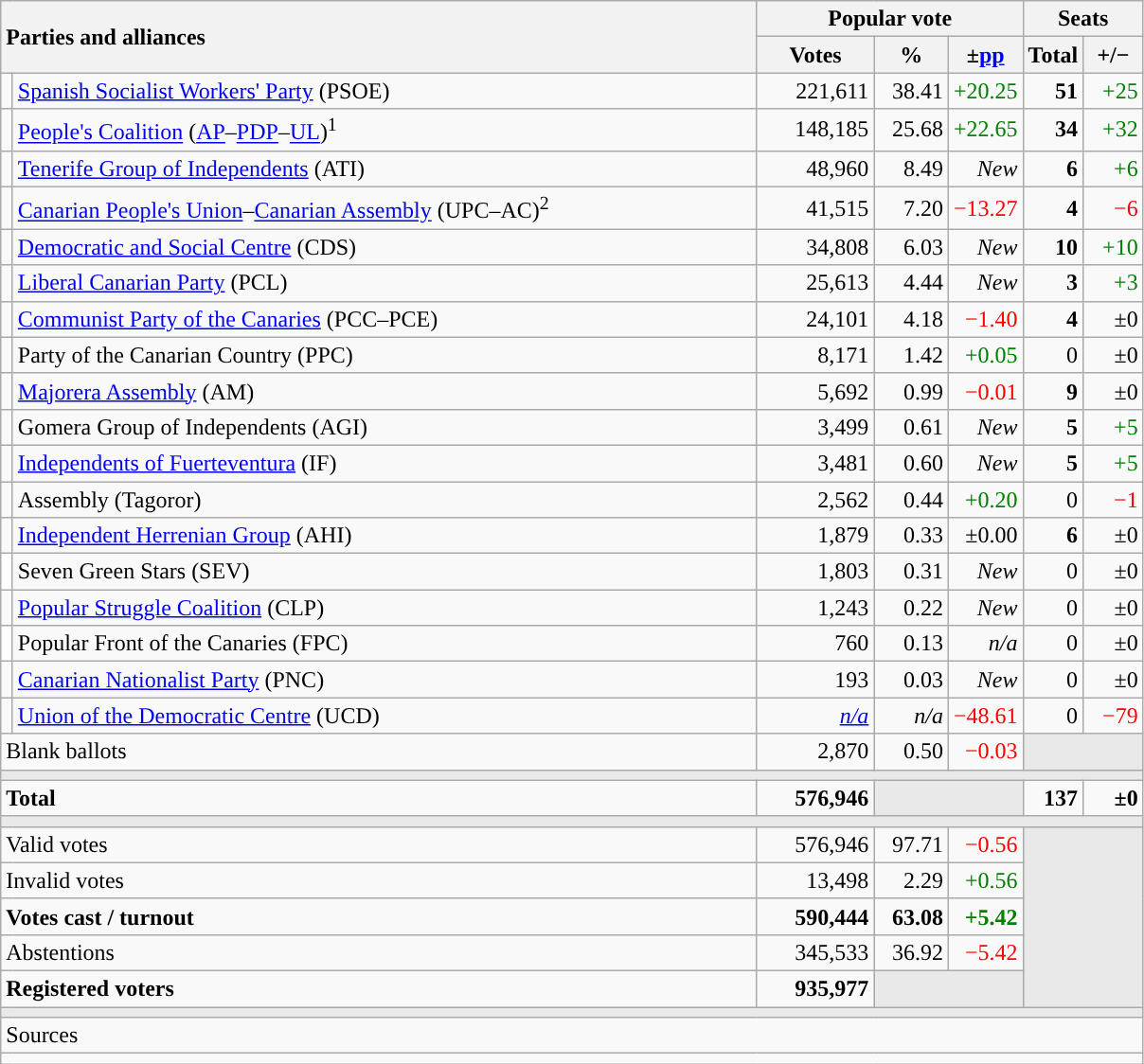<table class="wikitable" style="text-align:right;">
<tr>
<th style="text-align:left;" rowspan="2" colspan="2" width="525">Parties and alliances</th>
<th colspan="3">Popular vote</th>
<th colspan="2">Seats</th>
</tr>
<tr>
<th width="75">Votes</th>
<th width="45">%</th>
<th width="45">±<a href='#'>pp</a></th>
<th width="35">Total</th>
<th width="35">+/−</th>
</tr>
<tr>
<td width="1" style="color:inherit;background:"></td>
<td align="left"><a href='#'>Spanish Socialist Workers' Party</a> (PSOE)</td>
<td>221,611</td>
<td>38.41</td>
<td style="color:green;">+20.25</td>
<td><strong>51</strong></td>
<td style="color:green;">+25</td>
</tr>
<tr>
<td style="color:inherit;background:"></td>
<td align="left"><a href='#'>People's Coalition</a> (<a href='#'>AP</a>–<a href='#'>PDP</a>–<a href='#'>UL</a>)<sup>1</sup></td>
<td>148,185</td>
<td>25.68</td>
<td style="color:green;">+22.65</td>
<td><strong>34</strong></td>
<td style="color:green;">+32</td>
</tr>
<tr>
<td style="color:inherit;background:"></td>
<td align="left"><a href='#'>Tenerife Group of Independents</a> (ATI)</td>
<td>48,960</td>
<td>8.49</td>
<td><em>New</em></td>
<td><strong>6</strong></td>
<td style="color:green;">+6</td>
</tr>
<tr>
<td style="color:inherit;background:"></td>
<td align="left"><a href='#'>Canarian People's Union</a>–<a href='#'>Canarian Assembly</a> (UPC–AC)<sup>2</sup></td>
<td>41,515</td>
<td>7.20</td>
<td style="color:red;">−13.27</td>
<td><strong>4</strong></td>
<td style="color:red;">−6</td>
</tr>
<tr>
<td style="color:inherit;background:"></td>
<td align="left"><a href='#'>Democratic and Social Centre</a> (CDS)</td>
<td>34,808</td>
<td>6.03</td>
<td><em>New</em></td>
<td><strong>10</strong></td>
<td style="color:green;">+10</td>
</tr>
<tr>
<td style="color:inherit;background:"></td>
<td align="left"><a href='#'>Liberal Canarian Party</a> (PCL)</td>
<td>25,613</td>
<td>4.44</td>
<td><em>New</em></td>
<td><strong>3</strong></td>
<td style="color:green;">+3</td>
</tr>
<tr>
<td style="color:inherit;background:"></td>
<td align="left"><a href='#'>Communist Party of the Canaries</a> (PCC–PCE)</td>
<td>24,101</td>
<td>4.18</td>
<td style="color:red;">−1.40</td>
<td><strong>4</strong></td>
<td>±0</td>
</tr>
<tr>
<td style="color:inherit;background:"></td>
<td align="left">Party of the Canarian Country (PPC)</td>
<td>8,171</td>
<td>1.42</td>
<td style="color:green;">+0.05</td>
<td>0</td>
<td>±0</td>
</tr>
<tr>
<td width="1" style="color:inherit;background:"></td>
<td align="left"><a href='#'>Majorera Assembly</a> (AM)</td>
<td>5,692</td>
<td>0.99</td>
<td style="color:red;">−0.01</td>
<td><strong>9</strong></td>
<td>±0</td>
</tr>
<tr>
<td style="color:inherit;background:"></td>
<td align="left">Gomera Group of Independents (AGI)</td>
<td>3,499</td>
<td>0.61</td>
<td><em>New</em></td>
<td><strong>5</strong></td>
<td style="color:green;">+5</td>
</tr>
<tr>
<td style="color:inherit;background:"></td>
<td align="left"><a href='#'>Independents of Fuerteventura</a> (IF)</td>
<td>3,481</td>
<td>0.60</td>
<td><em>New</em></td>
<td><strong>5</strong></td>
<td style="color:green;">+5</td>
</tr>
<tr>
<td style="color:inherit;background:"></td>
<td align="left">Assembly (Tagoror)</td>
<td>2,562</td>
<td>0.44</td>
<td style="color:green;">+0.20</td>
<td>0</td>
<td style="color:red;">−1</td>
</tr>
<tr>
<td style="color:inherit;background:"></td>
<td align="left"><a href='#'>Independent Herrenian Group</a> (AHI)</td>
<td>1,879</td>
<td>0.33</td>
<td>±0.00</td>
<td><strong>6</strong></td>
<td>±0</td>
</tr>
<tr>
<td bgcolor="white"></td>
<td align="left">Seven Green Stars (SEV)</td>
<td>1,803</td>
<td>0.31</td>
<td><em>New</em></td>
<td>0</td>
<td>±0</td>
</tr>
<tr>
<td style="color:inherit;background:"></td>
<td align="left"><a href='#'>Popular Struggle Coalition</a> (CLP)</td>
<td>1,243</td>
<td>0.22</td>
<td><em>New</em></td>
<td>0</td>
<td>±0</td>
</tr>
<tr>
<td bgcolor="white"></td>
<td align="left">Popular Front of the Canaries (FPC)</td>
<td>760</td>
<td>0.13</td>
<td><em>n/a</em></td>
<td>0</td>
<td>±0</td>
</tr>
<tr>
<td style="color:inherit;background:"></td>
<td align="left"><a href='#'>Canarian Nationalist Party</a> (PNC)</td>
<td>193</td>
<td>0.03</td>
<td><em>New</em></td>
<td>0</td>
<td>±0</td>
</tr>
<tr>
<td style="color:inherit;background:"></td>
<td align="left"><a href='#'>Union of the Democratic Centre</a> (UCD)</td>
<td><em><a href='#'>n/a</a></em></td>
<td><em>n/a</em></td>
<td style="color:red;">−48.61</td>
<td>0</td>
<td style="color:red;">−79</td>
</tr>
<tr>
<td align="left" colspan="2">Blank ballots</td>
<td>2,870</td>
<td>0.50</td>
<td style="color:red;">−0.03</td>
<td bgcolor="#E9E9E9" colspan="2"></td>
</tr>
<tr>
<td colspan="7" bgcolor="#E9E9E9"></td>
</tr>
<tr style="font-weight:bold;">
<td align="left" colspan="2">Total</td>
<td>576,946</td>
<td bgcolor="#E9E9E9" colspan="2"></td>
<td>137</td>
<td>±0</td>
</tr>
<tr>
<td colspan="7" bgcolor="#E9E9E9"></td>
</tr>
<tr>
<td align="left" colspan="2">Valid votes</td>
<td>576,946</td>
<td>97.71</td>
<td style="color:red;">−0.56</td>
<td bgcolor="#E9E9E9" colspan="2" rowspan="5"></td>
</tr>
<tr>
<td align="left" colspan="2">Invalid votes</td>
<td>13,498</td>
<td>2.29</td>
<td style="color:green;">+0.56</td>
</tr>
<tr style="font-weight:bold;">
<td align="left" colspan="2">Votes cast / turnout</td>
<td>590,444</td>
<td>63.08</td>
<td style="color:green;">+5.42</td>
</tr>
<tr>
<td align="left" colspan="2">Abstentions</td>
<td>345,533</td>
<td>36.92</td>
<td style="color:red;">−5.42</td>
</tr>
<tr style="font-weight:bold;">
<td align="left" colspan="2">Registered voters</td>
<td>935,977</td>
<td bgcolor="#E9E9E9" colspan="2"></td>
</tr>
<tr>
<td colspan="7" bgcolor="#E9E9E9"></td>
</tr>
<tr>
<td align="left" colspan="7">Sources</td>
</tr>
<tr>
<td colspan="7" style="text-align:left; max-width:790px;"></td>
</tr>
</table>
